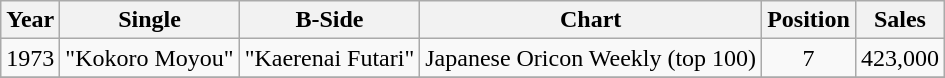<table class="wikitable" border="1">
<tr>
<th>Year</th>
<th>Single</th>
<th>B-Side</th>
<th>Chart</th>
<th>Position</th>
<th>Sales</th>
</tr>
<tr>
<td>1973</td>
<td>"Kokoro Moyou"</td>
<td>"Kaerenai Futari"</td>
<td>Japanese Oricon Weekly (top 100)</td>
<td align="center">7</td>
<td align="center">423,000</td>
</tr>
<tr>
</tr>
</table>
